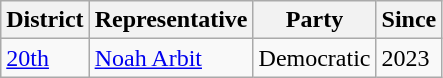<table class="wikitable">
<tr>
<th>District</th>
<th>Representative</th>
<th>Party</th>
<th>Since</th>
</tr>
<tr>
<td><a href='#'>20th</a></td>
<td><a href='#'>Noah Arbit</a></td>
<td>Democratic</td>
<td>2023</td>
</tr>
</table>
